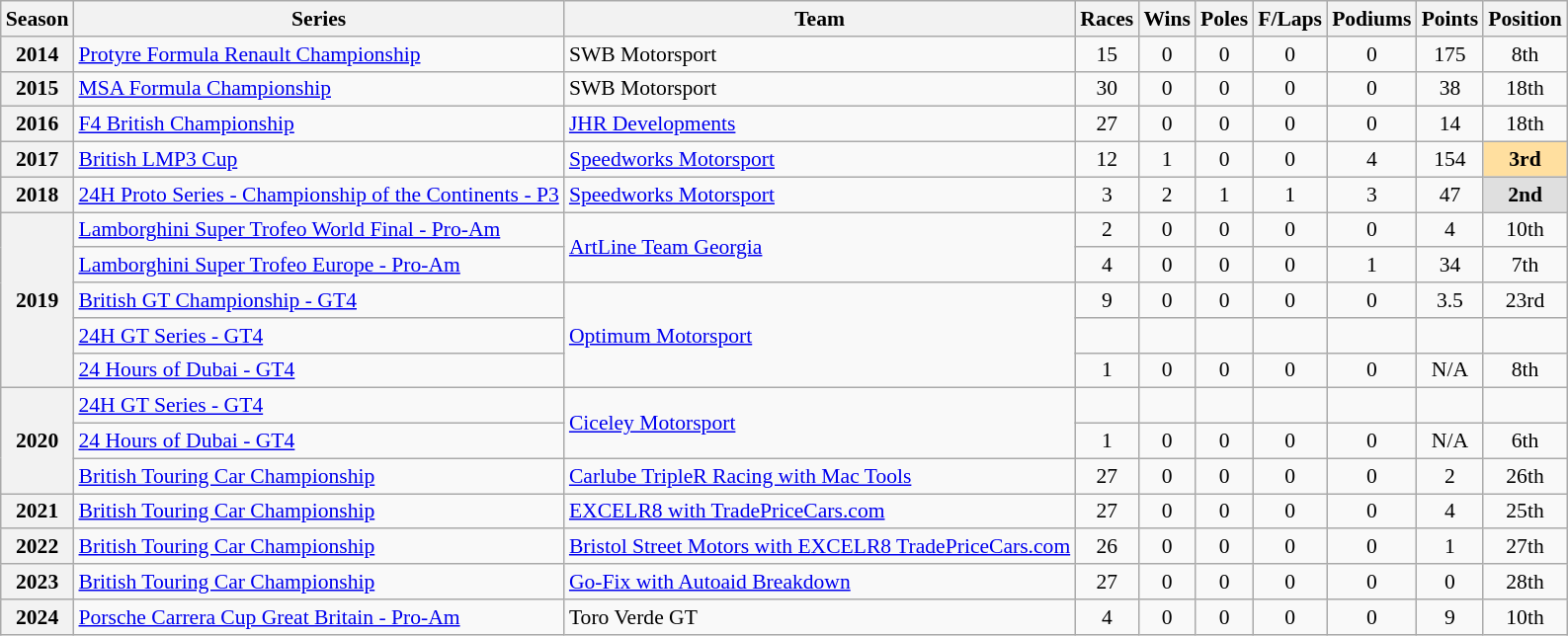<table class="wikitable" style="font-size: 90%; text-align:center">
<tr>
<th>Season</th>
<th>Series</th>
<th>Team</th>
<th>Races</th>
<th>Wins</th>
<th>Poles</th>
<th>F/Laps</th>
<th>Podiums</th>
<th>Points</th>
<th>Position</th>
</tr>
<tr>
<th>2014</th>
<td align=left><a href='#'>Protyre Formula Renault Championship</a></td>
<td align="left">SWB Motorsport</td>
<td>15</td>
<td>0</td>
<td>0</td>
<td>0</td>
<td>0</td>
<td>175</td>
<td>8th</td>
</tr>
<tr>
<th>2015</th>
<td align=left><a href='#'>MSA Formula Championship</a></td>
<td align=left>SWB Motorsport</td>
<td>30</td>
<td>0</td>
<td>0</td>
<td>0</td>
<td>0</td>
<td>38</td>
<td>18th</td>
</tr>
<tr>
<th>2016</th>
<td align=left><a href='#'>F4 British Championship</a></td>
<td align=left><a href='#'>JHR Developments</a></td>
<td>27</td>
<td>0</td>
<td>0</td>
<td>0</td>
<td>0</td>
<td>14</td>
<td>18th</td>
</tr>
<tr>
<th>2017</th>
<td align=left><a href='#'>British LMP3 Cup</a></td>
<td align="left"><a href='#'>Speedworks Motorsport</a></td>
<td>12</td>
<td>1</td>
<td>0</td>
<td>0</td>
<td>4</td>
<td>154</td>
<td style="background:#FFDF9F;"><strong>3rd</strong></td>
</tr>
<tr>
<th>2018</th>
<td align=left nowrap><a href='#'>24H Proto Series - Championship of the Continents - P3</a></td>
<td align=left><a href='#'>Speedworks Motorsport</a></td>
<td>3</td>
<td>2</td>
<td>1</td>
<td>1</td>
<td>3</td>
<td>47</td>
<td style="background:#DFDFDF;"><strong>2nd</strong></td>
</tr>
<tr>
<th rowspan="5">2019</th>
<td align=left><a href='#'>Lamborghini Super Trofeo World Final - Pro-Am</a></td>
<td rowspan="2" align="left"><a href='#'>ArtLine Team Georgia</a></td>
<td>2</td>
<td>0</td>
<td>0</td>
<td>0</td>
<td>0</td>
<td>4</td>
<td>10th</td>
</tr>
<tr>
<td align=left><a href='#'>Lamborghini Super Trofeo Europe - Pro-Am</a></td>
<td>4</td>
<td>0</td>
<td>0</td>
<td>0</td>
<td>1</td>
<td>34</td>
<td>7th</td>
</tr>
<tr>
<td align=left><a href='#'>British GT Championship - GT4</a></td>
<td rowspan="3" align="left"><a href='#'>Optimum Motorsport</a></td>
<td>9</td>
<td>0</td>
<td>0</td>
<td>0</td>
<td>0</td>
<td>3.5</td>
<td>23rd</td>
</tr>
<tr>
<td align=left><a href='#'>24H GT Series - GT4</a></td>
<td></td>
<td></td>
<td></td>
<td></td>
<td></td>
<td></td>
<td></td>
</tr>
<tr>
<td align=left><a href='#'>24 Hours of Dubai - GT4</a></td>
<td>1</td>
<td>0</td>
<td>0</td>
<td>0</td>
<td>0</td>
<td>N/A</td>
<td>8th</td>
</tr>
<tr>
<th rowspan="3">2020</th>
<td align=left><a href='#'>24H GT Series - GT4</a></td>
<td rowspan="2" align=left><a href='#'>Ciceley Motorsport</a></td>
<td></td>
<td></td>
<td></td>
<td></td>
<td></td>
<td></td>
<td></td>
</tr>
<tr>
<td align="left"><a href='#'>24 Hours of Dubai - GT4</a></td>
<td>1</td>
<td>0</td>
<td>0</td>
<td>0</td>
<td>0</td>
<td>N/A</td>
<td>6th</td>
</tr>
<tr>
<td align=left><a href='#'>British Touring Car Championship</a></td>
<td align=left><a href='#'>Carlube TripleR Racing with Mac Tools</a></td>
<td>27</td>
<td>0</td>
<td>0</td>
<td>0</td>
<td>0</td>
<td>2</td>
<td>26th</td>
</tr>
<tr>
<th>2021</th>
<td align=left><a href='#'>British Touring Car Championship</a></td>
<td align=left nowrap><a href='#'>EXCELR8 with TradePriceCars.com</a></td>
<td>27</td>
<td>0</td>
<td>0</td>
<td>0</td>
<td>0</td>
<td>4</td>
<td>25th</td>
</tr>
<tr>
<th>2022</th>
<td align=left><a href='#'>British Touring Car Championship</a></td>
<td align=left nowrap><a href='#'>Bristol Street Motors with EXCELR8 TradePriceCars.com</a></td>
<td>26</td>
<td>0</td>
<td>0</td>
<td>0</td>
<td>0</td>
<td>1</td>
<td>27th</td>
</tr>
<tr>
<th>2023</th>
<td align=left><a href='#'>British Touring Car Championship</a></td>
<td align=left><a href='#'>Go-Fix with Autoaid Breakdown</a></td>
<td>27</td>
<td>0</td>
<td>0</td>
<td>0</td>
<td>0</td>
<td>0</td>
<td>28th</td>
</tr>
<tr>
<th>2024</th>
<td align=left><a href='#'>Porsche Carrera Cup Great Britain - Pro-Am</a></td>
<td align=left>Toro Verde GT</td>
<td>4</td>
<td>0</td>
<td>0</td>
<td>0</td>
<td>0</td>
<td>9</td>
<td>10th</td>
</tr>
</table>
